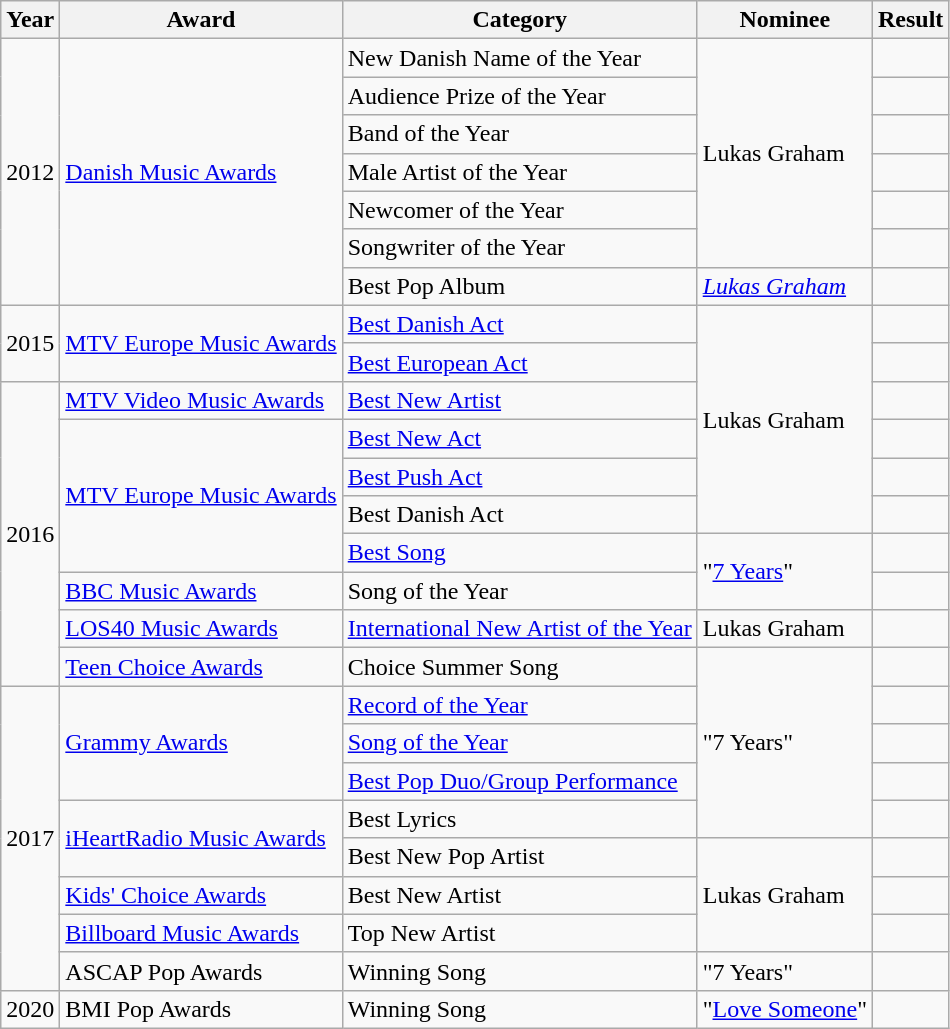<table class="wikitable">
<tr>
<th>Year</th>
<th>Award</th>
<th>Category</th>
<th>Nominee</th>
<th>Result</th>
</tr>
<tr>
<td rowspan="7">2012</td>
<td rowspan="7"><a href='#'>Danish Music Awards</a></td>
<td>New Danish Name of the Year</td>
<td rowspan="6">Lukas Graham</td>
<td></td>
</tr>
<tr>
<td>Audience Prize of the Year</td>
<td></td>
</tr>
<tr>
<td>Band of the Year</td>
<td></td>
</tr>
<tr>
<td>Male Artist of the Year</td>
<td></td>
</tr>
<tr>
<td>Newcomer of the Year</td>
<td></td>
</tr>
<tr>
<td>Songwriter of the Year</td>
<td></td>
</tr>
<tr>
<td>Best Pop Album</td>
<td><a href='#'><em>Lukas Graham</em></a></td>
<td></td>
</tr>
<tr>
<td rowspan="2">2015</td>
<td rowspan="2"><a href='#'>MTV Europe Music Awards</a></td>
<td><a href='#'>Best Danish Act</a></td>
<td rowspan="6">Lukas Graham</td>
<td></td>
</tr>
<tr>
<td><a href='#'>Best European Act</a></td>
<td></td>
</tr>
<tr>
<td rowspan="8">2016</td>
<td><a href='#'>MTV Video Music Awards</a></td>
<td><a href='#'>Best New Artist</a></td>
<td></td>
</tr>
<tr>
<td rowspan="4"><a href='#'>MTV Europe Music Awards</a></td>
<td><a href='#'>Best New Act</a></td>
<td></td>
</tr>
<tr>
<td><a href='#'>Best Push Act</a></td>
<td></td>
</tr>
<tr>
<td>Best Danish Act</td>
<td></td>
</tr>
<tr>
<td><a href='#'>Best Song</a></td>
<td rowspan="2">"<a href='#'>7 Years</a>"</td>
<td></td>
</tr>
<tr>
<td><a href='#'>BBC Music Awards</a></td>
<td>Song of the Year</td>
<td></td>
</tr>
<tr>
<td><a href='#'>LOS40 Music Awards</a></td>
<td><a href='#'>International New Artist of the Year</a></td>
<td>Lukas Graham</td>
<td></td>
</tr>
<tr>
<td rowspan="1"><a href='#'>Teen Choice Awards</a></td>
<td rowspan="1">Choice Summer Song</td>
<td rowspan="5">"7 Years"</td>
<td></td>
</tr>
<tr>
<td rowspan="8">2017</td>
<td rowspan="3"><a href='#'>Grammy Awards</a></td>
<td><a href='#'>Record of the Year</a></td>
<td></td>
</tr>
<tr>
<td><a href='#'>Song of the Year</a></td>
<td></td>
</tr>
<tr>
<td><a href='#'>Best Pop Duo/Group Performance</a></td>
<td></td>
</tr>
<tr>
<td rowspan="2"><a href='#'>iHeartRadio Music Awards</a></td>
<td>Best Lyrics</td>
<td></td>
</tr>
<tr>
<td>Best New Pop Artist</td>
<td rowspan="3">Lukas Graham</td>
<td></td>
</tr>
<tr>
<td><a href='#'>Kids' Choice Awards</a></td>
<td>Best New Artist</td>
<td></td>
</tr>
<tr>
<td><a href='#'>Billboard Music Awards</a></td>
<td>Top New Artist</td>
<td></td>
</tr>
<tr>
<td>ASCAP Pop Awards</td>
<td>Winning Song</td>
<td>"7 Years"</td>
<td></td>
</tr>
<tr>
<td>2020</td>
<td>BMI Pop Awards</td>
<td>Winning Song</td>
<td>"<a href='#'>Love Someone</a>"</td>
<td></td>
</tr>
</table>
